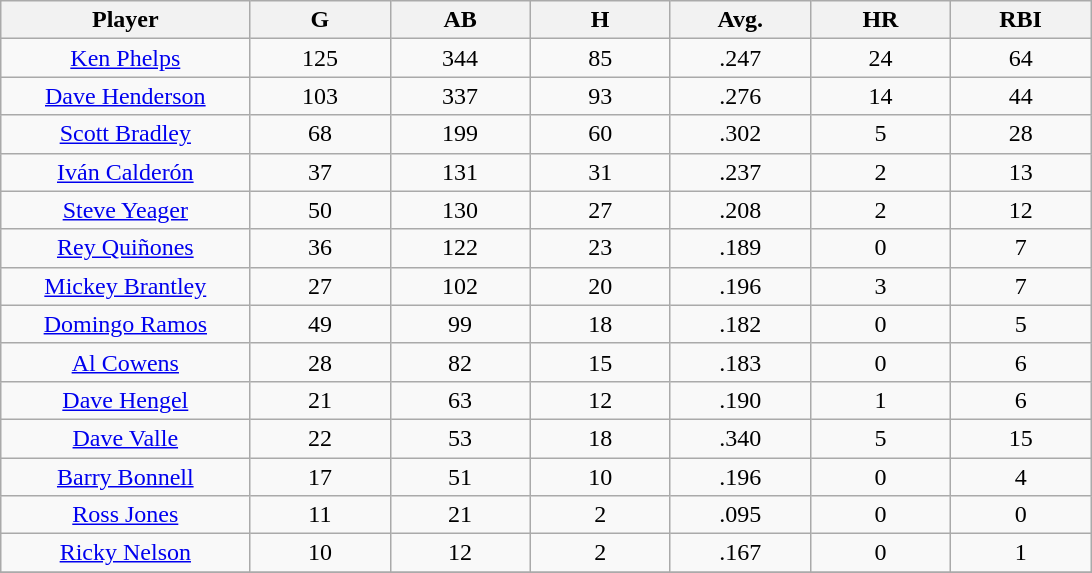<table class="wikitable sortable">
<tr>
<th bgcolor="#DDDDFF" width="16%">Player</th>
<th bgcolor="#DDDDFF" width="9%">G</th>
<th bgcolor="#DDDDFF" width="9%">AB</th>
<th bgcolor="#DDDDFF" width="9%">H</th>
<th bgcolor="#DDDDFF" width="9%">Avg.</th>
<th bgcolor="#DDDDFF" width="9%">HR</th>
<th bgcolor="#DDDDFF" width="9%">RBI</th>
</tr>
<tr align="center">
<td><a href='#'>Ken Phelps</a></td>
<td>125</td>
<td>344</td>
<td>85</td>
<td>.247</td>
<td>24</td>
<td>64</td>
</tr>
<tr align=center>
<td><a href='#'>Dave Henderson</a></td>
<td>103</td>
<td>337</td>
<td>93</td>
<td>.276</td>
<td>14</td>
<td>44</td>
</tr>
<tr align="center">
<td><a href='#'>Scott Bradley</a></td>
<td>68</td>
<td>199</td>
<td>60</td>
<td>.302</td>
<td>5</td>
<td>28</td>
</tr>
<tr align=center>
<td><a href='#'>Iván Calderón</a></td>
<td>37</td>
<td>131</td>
<td>31</td>
<td>.237</td>
<td>2</td>
<td>13</td>
</tr>
<tr align=center>
<td><a href='#'>Steve Yeager</a></td>
<td>50</td>
<td>130</td>
<td>27</td>
<td>.208</td>
<td>2</td>
<td>12</td>
</tr>
<tr align=center>
<td><a href='#'>Rey Quiñones</a></td>
<td>36</td>
<td>122</td>
<td>23</td>
<td>.189</td>
<td>0</td>
<td>7</td>
</tr>
<tr align="center">
<td><a href='#'>Mickey Brantley</a></td>
<td>27</td>
<td>102</td>
<td>20</td>
<td>.196</td>
<td>3</td>
<td>7</td>
</tr>
<tr align=center>
<td><a href='#'>Domingo Ramos</a></td>
<td>49</td>
<td>99</td>
<td>18</td>
<td>.182</td>
<td>0</td>
<td>5</td>
</tr>
<tr align=center>
<td><a href='#'>Al Cowens</a></td>
<td>28</td>
<td>82</td>
<td>15</td>
<td>.183</td>
<td>0</td>
<td>6</td>
</tr>
<tr align=center>
<td><a href='#'>Dave Hengel</a></td>
<td>21</td>
<td>63</td>
<td>12</td>
<td>.190</td>
<td>1</td>
<td>6</td>
</tr>
<tr align=center>
<td><a href='#'>Dave Valle</a></td>
<td>22</td>
<td>53</td>
<td>18</td>
<td>.340</td>
<td>5</td>
<td>15</td>
</tr>
<tr align=center>
<td><a href='#'>Barry Bonnell</a></td>
<td>17</td>
<td>51</td>
<td>10</td>
<td>.196</td>
<td>0</td>
<td>4</td>
</tr>
<tr align=center>
<td><a href='#'>Ross Jones</a></td>
<td>11</td>
<td>21</td>
<td>2</td>
<td>.095</td>
<td>0</td>
<td>0</td>
</tr>
<tr align=center>
<td><a href='#'>Ricky Nelson</a></td>
<td>10</td>
<td>12</td>
<td>2</td>
<td>.167</td>
<td>0</td>
<td>1</td>
</tr>
<tr align="center">
</tr>
</table>
